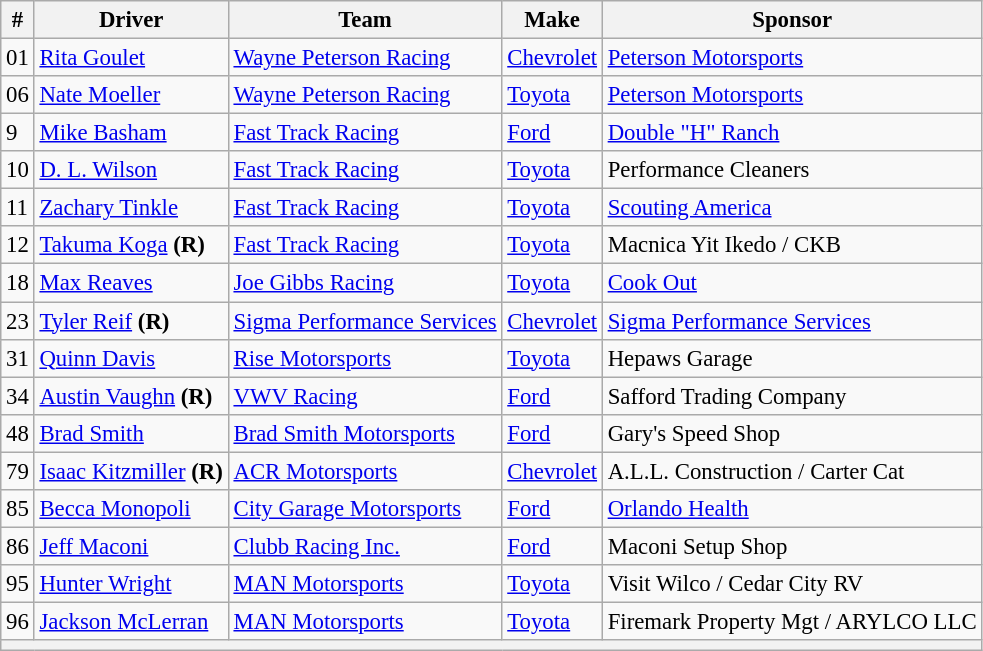<table class="wikitable" style="font-size: 95%;">
<tr>
<th>#</th>
<th>Driver</th>
<th>Team</th>
<th>Make</th>
<th>Sponsor</th>
</tr>
<tr>
<td>01</td>
<td><a href='#'>Rita Goulet</a></td>
<td><a href='#'>Wayne Peterson Racing</a></td>
<td><a href='#'>Chevrolet</a></td>
<td><a href='#'>Peterson Motorsports</a></td>
</tr>
<tr>
<td>06</td>
<td><a href='#'>Nate Moeller</a></td>
<td><a href='#'>Wayne Peterson Racing</a></td>
<td><a href='#'>Toyota</a></td>
<td><a href='#'>Peterson Motorsports</a></td>
</tr>
<tr>
<td>9</td>
<td><a href='#'>Mike Basham</a></td>
<td><a href='#'>Fast Track Racing</a></td>
<td><a href='#'>Ford</a></td>
<td><a href='#'>Double "H" Ranch</a></td>
</tr>
<tr>
<td>10</td>
<td><a href='#'>D. L. Wilson</a></td>
<td><a href='#'>Fast Track Racing</a></td>
<td><a href='#'>Toyota</a></td>
<td>Performance Cleaners</td>
</tr>
<tr>
<td>11</td>
<td><a href='#'>Zachary Tinkle</a></td>
<td><a href='#'>Fast Track Racing</a></td>
<td><a href='#'>Toyota</a></td>
<td><a href='#'>Scouting America</a></td>
</tr>
<tr>
<td>12</td>
<td><a href='#'>Takuma Koga</a> <strong>(R)</strong></td>
<td><a href='#'>Fast Track Racing</a></td>
<td><a href='#'>Toyota</a></td>
<td>Macnica Yit Ikedo / CKB</td>
</tr>
<tr>
<td>18</td>
<td><a href='#'>Max Reaves</a></td>
<td><a href='#'>Joe Gibbs Racing</a></td>
<td><a href='#'>Toyota</a></td>
<td><a href='#'>Cook Out</a></td>
</tr>
<tr>
<td>23</td>
<td><a href='#'>Tyler Reif</a> <strong>(R)</strong></td>
<td><a href='#'>Sigma Performance Services</a></td>
<td><a href='#'>Chevrolet</a></td>
<td><a href='#'>Sigma Performance Services</a></td>
</tr>
<tr>
<td>31</td>
<td><a href='#'>Quinn Davis</a></td>
<td><a href='#'>Rise Motorsports</a></td>
<td><a href='#'>Toyota</a></td>
<td>Hepaws Garage</td>
</tr>
<tr>
<td>34</td>
<td nowrap=""><a href='#'>Austin Vaughn</a> <strong>(R)</strong></td>
<td><a href='#'>VWV Racing</a></td>
<td><a href='#'>Ford</a></td>
<td>Safford Trading Company</td>
</tr>
<tr>
<td>48</td>
<td><a href='#'>Brad Smith</a></td>
<td><a href='#'>Brad Smith Motorsports</a></td>
<td><a href='#'>Ford</a></td>
<td nowrap="">Gary's Speed Shop</td>
</tr>
<tr>
<td>79</td>
<td><a href='#'>Isaac Kitzmiller</a> <strong>(R)</strong></td>
<td><a href='#'>ACR Motorsports</a></td>
<td><a href='#'>Chevrolet</a></td>
<td>A.L.L. Construction / Carter Cat</td>
</tr>
<tr>
<td>85</td>
<td><a href='#'>Becca Monopoli</a></td>
<td><a href='#'>City Garage Motorsports</a></td>
<td><a href='#'>Ford</a></td>
<td><a href='#'>Orlando Health</a></td>
</tr>
<tr>
<td>86</td>
<td><a href='#'>Jeff Maconi</a></td>
<td><a href='#'>Clubb Racing Inc.</a></td>
<td><a href='#'>Ford</a></td>
<td>Maconi Setup Shop</td>
</tr>
<tr>
<td>95</td>
<td><a href='#'>Hunter Wright</a></td>
<td><a href='#'>MAN Motorsports</a></td>
<td><a href='#'>Toyota</a></td>
<td>Visit Wilco / Cedar City RV</td>
</tr>
<tr>
<td>96</td>
<td><a href='#'>Jackson McLerran</a></td>
<td><a href='#'>MAN Motorsports</a></td>
<td><a href='#'>Toyota</a></td>
<td>Firemark Property Mgt / ARYLCO LLC</td>
</tr>
<tr>
<th colspan="5"></th>
</tr>
</table>
